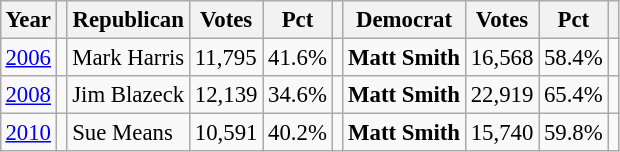<table class="wikitable" style="margin:0.5em ; font-size:95%">
<tr>
<th>Year</th>
<th></th>
<th>Republican</th>
<th>Votes</th>
<th>Pct</th>
<th></th>
<th>Democrat</th>
<th>Votes</th>
<th>Pct</th>
<th></th>
</tr>
<tr>
<td><a href='#'>2006</a></td>
<td></td>
<td>Mark Harris</td>
<td>11,795</td>
<td>41.6%</td>
<td></td>
<td><strong>Matt Smith</strong></td>
<td>16,568</td>
<td>58.4%</td>
<td></td>
</tr>
<tr>
<td><a href='#'>2008</a></td>
<td></td>
<td>Jim Blazeck</td>
<td>12,139</td>
<td>34.6%</td>
<td></td>
<td><strong>Matt Smith</strong></td>
<td>22,919</td>
<td>65.4%</td>
<td></td>
</tr>
<tr>
<td><a href='#'>2010</a></td>
<td></td>
<td>Sue Means</td>
<td>10,591</td>
<td>40.2%</td>
<td></td>
<td><strong>Matt Smith</strong></td>
<td>15,740</td>
<td>59.8%</td>
</tr>
</table>
